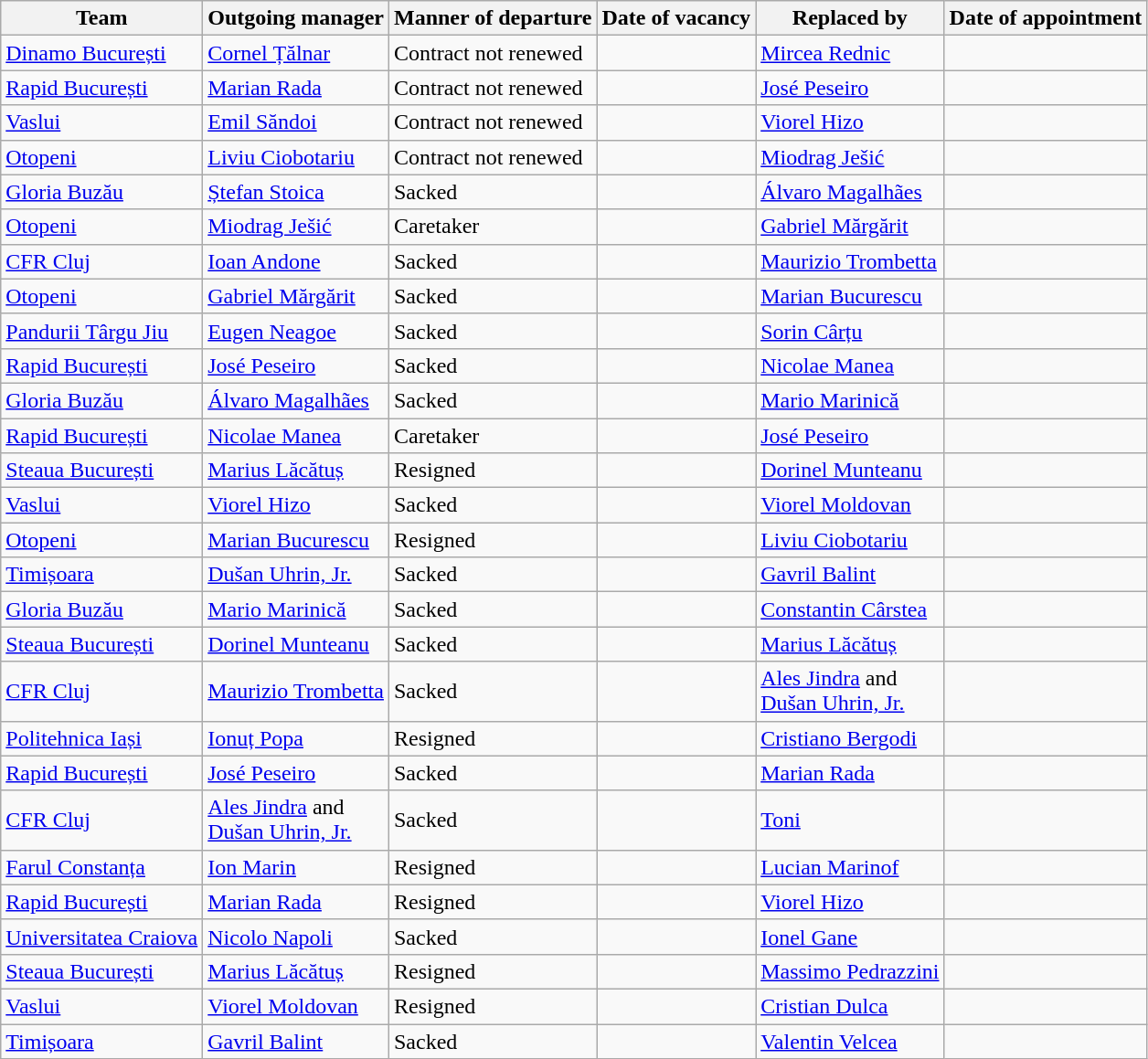<table class="wikitable sortable">
<tr>
<th>Team</th>
<th>Outgoing manager</th>
<th>Manner of departure</th>
<th>Date of vacancy</th>
<th>Replaced by</th>
<th>Date of appointment</th>
</tr>
<tr>
<td><a href='#'>Dinamo București</a></td>
<td> <a href='#'>Cornel Țălnar</a></td>
<td>Contract not renewed</td>
<td></td>
<td> <a href='#'>Mircea Rednic</a></td>
<td></td>
</tr>
<tr>
<td><a href='#'>Rapid București</a></td>
<td> <a href='#'>Marian Rada</a></td>
<td>Contract not renewed</td>
<td></td>
<td> <a href='#'>José Peseiro</a></td>
<td></td>
</tr>
<tr>
<td><a href='#'>Vaslui</a></td>
<td> <a href='#'>Emil Săndoi</a></td>
<td>Contract not renewed</td>
<td></td>
<td> <a href='#'>Viorel Hizo</a></td>
<td></td>
</tr>
<tr>
<td><a href='#'>Otopeni</a></td>
<td> <a href='#'>Liviu Ciobotariu</a></td>
<td>Contract not renewed</td>
<td></td>
<td> <a href='#'>Miodrag Ješić</a></td>
<td></td>
</tr>
<tr>
<td><a href='#'>Gloria Buzău</a></td>
<td> <a href='#'>Ștefan Stoica</a></td>
<td>Sacked</td>
<td></td>
<td> <a href='#'>Álvaro Magalhães</a></td>
<td></td>
</tr>
<tr>
<td><a href='#'>Otopeni</a></td>
<td> <a href='#'>Miodrag Ješić</a></td>
<td>Caretaker</td>
<td></td>
<td> <a href='#'>Gabriel Mărgărit</a></td>
<td></td>
</tr>
<tr>
<td><a href='#'>CFR Cluj</a></td>
<td> <a href='#'>Ioan Andone</a></td>
<td>Sacked</td>
<td></td>
<td> <a href='#'>Maurizio Trombetta</a></td>
<td></td>
</tr>
<tr>
<td><a href='#'>Otopeni</a></td>
<td> <a href='#'>Gabriel Mărgărit</a></td>
<td>Sacked</td>
<td></td>
<td> <a href='#'>Marian Bucurescu</a></td>
<td></td>
</tr>
<tr>
<td><a href='#'>Pandurii Târgu Jiu</a></td>
<td> <a href='#'>Eugen Neagoe</a></td>
<td>Sacked</td>
<td></td>
<td> <a href='#'>Sorin Cârțu</a></td>
<td></td>
</tr>
<tr>
<td><a href='#'>Rapid București</a></td>
<td> <a href='#'>José Peseiro</a></td>
<td>Sacked</td>
<td></td>
<td> <a href='#'>Nicolae Manea</a></td>
<td></td>
</tr>
<tr>
<td><a href='#'>Gloria Buzău</a></td>
<td> <a href='#'>Álvaro Magalhães</a></td>
<td>Sacked</td>
<td></td>
<td> <a href='#'>Mario Marinică</a></td>
<td></td>
</tr>
<tr>
<td><a href='#'>Rapid București</a></td>
<td> <a href='#'>Nicolae Manea</a></td>
<td>Caretaker</td>
<td></td>
<td> <a href='#'>José Peseiro</a></td>
<td></td>
</tr>
<tr>
<td><a href='#'>Steaua București</a></td>
<td> <a href='#'>Marius Lăcătuș</a></td>
<td>Resigned</td>
<td></td>
<td> <a href='#'>Dorinel Munteanu</a></td>
<td></td>
</tr>
<tr>
<td><a href='#'>Vaslui</a></td>
<td> <a href='#'>Viorel Hizo</a></td>
<td>Sacked</td>
<td></td>
<td> <a href='#'>Viorel Moldovan</a></td>
<td></td>
</tr>
<tr>
<td><a href='#'>Otopeni</a></td>
<td> <a href='#'>Marian Bucurescu</a></td>
<td>Resigned</td>
<td></td>
<td> <a href='#'>Liviu Ciobotariu</a></td>
<td></td>
</tr>
<tr>
<td><a href='#'>Timișoara</a></td>
<td> <a href='#'>Dušan Uhrin, Jr.</a></td>
<td>Sacked</td>
<td></td>
<td> <a href='#'>Gavril Balint</a></td>
<td></td>
</tr>
<tr>
<td><a href='#'>Gloria Buzău</a></td>
<td> <a href='#'>Mario Marinică</a></td>
<td>Sacked</td>
<td></td>
<td> <a href='#'>Constantin Cârstea</a></td>
<td></td>
</tr>
<tr>
<td><a href='#'>Steaua București</a></td>
<td> <a href='#'>Dorinel Munteanu</a></td>
<td>Sacked</td>
<td></td>
<td> <a href='#'>Marius Lăcătuș</a></td>
<td></td>
</tr>
<tr>
<td><a href='#'>CFR Cluj</a></td>
<td> <a href='#'>Maurizio Trombetta</a></td>
<td>Sacked</td>
<td></td>
<td> <a href='#'>Ales Jindra</a> and<br>  <a href='#'>Dušan Uhrin, Jr.</a></td>
<td></td>
</tr>
<tr>
<td><a href='#'>Politehnica Iași</a></td>
<td> <a href='#'>Ionuț Popa</a></td>
<td>Resigned</td>
<td></td>
<td> <a href='#'>Cristiano Bergodi</a></td>
<td></td>
</tr>
<tr>
<td><a href='#'>Rapid București</a></td>
<td> <a href='#'>José Peseiro</a></td>
<td>Sacked</td>
<td></td>
<td> <a href='#'>Marian Rada</a></td>
<td></td>
</tr>
<tr>
<td><a href='#'>CFR Cluj</a></td>
<td> <a href='#'>Ales Jindra</a> and<br>  <a href='#'>Dušan Uhrin, Jr.</a></td>
<td>Sacked</td>
<td></td>
<td> <a href='#'>Toni</a></td>
<td></td>
</tr>
<tr>
<td><a href='#'>Farul Constanța</a></td>
<td> <a href='#'>Ion Marin</a></td>
<td>Resigned</td>
<td></td>
<td> <a href='#'>Lucian Marinof</a></td>
<td></td>
</tr>
<tr>
<td><a href='#'>Rapid București</a></td>
<td> <a href='#'>Marian Rada</a></td>
<td>Resigned</td>
<td></td>
<td> <a href='#'>Viorel Hizo</a></td>
<td></td>
</tr>
<tr>
<td><a href='#'>Universitatea Craiova</a></td>
<td> <a href='#'>Nicolo Napoli</a></td>
<td>Sacked</td>
<td></td>
<td> <a href='#'>Ionel Gane</a></td>
<td></td>
</tr>
<tr>
<td><a href='#'>Steaua București</a></td>
<td> <a href='#'>Marius Lăcătuș</a></td>
<td>Resigned</td>
<td></td>
<td> <a href='#'>Massimo Pedrazzini</a></td>
<td></td>
</tr>
<tr>
<td><a href='#'>Vaslui</a></td>
<td> <a href='#'>Viorel Moldovan</a></td>
<td>Resigned</td>
<td></td>
<td> <a href='#'>Cristian Dulca</a></td>
<td></td>
</tr>
<tr>
<td><a href='#'>Timișoara</a></td>
<td> <a href='#'>Gavril Balint</a></td>
<td>Sacked</td>
<td></td>
<td> <a href='#'>Valentin Velcea</a></td>
<td></td>
</tr>
</table>
